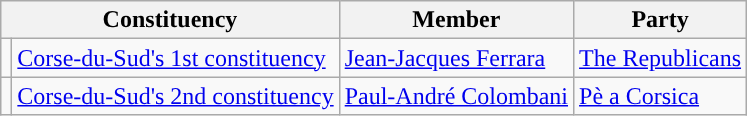<table class="wikitable">
<tr>
<th colspan="2">Constituency</th>
<th>Member</th>
<th>Party</th>
</tr>
<tr>
<td style="background-color: "></td>
<td><a href='#'>Corse-du-Sud's 1st constituency</a></td>
<td><a href='#'>Jean-Jacques Ferrara</a></td>
<td><a href='#'>The Republicans</a></td>
</tr>
<tr>
<td style="background-color: "></td>
<td><a href='#'>Corse-du-Sud's 2nd constituency</a></td>
<td><a href='#'>Paul-André Colombani</a></td>
<td><a href='#'>Pè a Corsica</a></td>
</tr>
</table>
